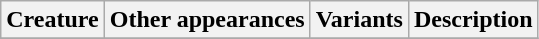<table class="wikitable">
<tr ">
<th>Creature</th>
<th>Other appearances</th>
<th>Variants</th>
<th>Description</th>
</tr>
<tr>
</tr>
</table>
